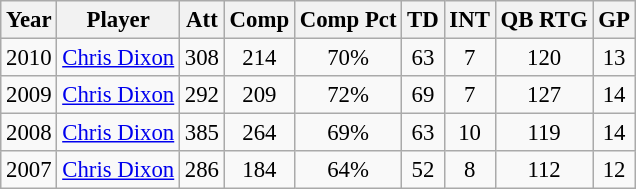<table class="wikitable" style="font-size: 95%; text-align:center;">
<tr>
<th>Year</th>
<th>Player</th>
<th>Att</th>
<th>Comp</th>
<th>Comp Pct</th>
<th>TD</th>
<th>INT</th>
<th>QB RTG</th>
<th>GP</th>
</tr>
<tr>
<td>2010</td>
<td><a href='#'>Chris Dixon</a></td>
<td>308</td>
<td>214</td>
<td>70%</td>
<td>63</td>
<td>7</td>
<td>120</td>
<td>13</td>
</tr>
<tr>
<td>2009</td>
<td><a href='#'>Chris Dixon</a></td>
<td>292</td>
<td>209</td>
<td>72%</td>
<td>69</td>
<td>7</td>
<td>127</td>
<td>14</td>
</tr>
<tr>
<td>2008</td>
<td><a href='#'>Chris Dixon</a></td>
<td>385</td>
<td>264</td>
<td>69%</td>
<td>63</td>
<td>10</td>
<td>119</td>
<td>14</td>
</tr>
<tr>
<td>2007</td>
<td><a href='#'>Chris Dixon</a></td>
<td>286</td>
<td>184</td>
<td>64%</td>
<td>52</td>
<td>8</td>
<td>112</td>
<td>12</td>
</tr>
</table>
